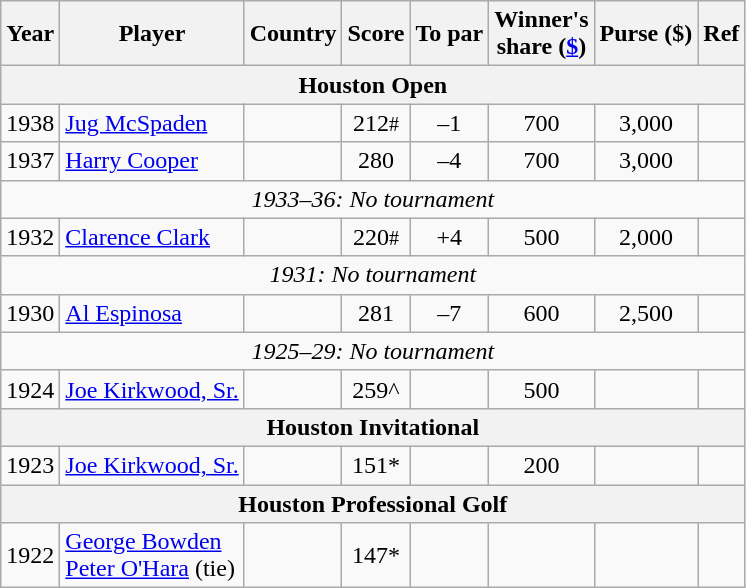<table class="wikitable">
<tr>
<th>Year</th>
<th>Player</th>
<th>Country</th>
<th>Score</th>
<th>To par</th>
<th>Winner's<br>share (<a href='#'>$</a>)</th>
<th>Purse ($)</th>
<th>Ref</th>
</tr>
<tr>
<th colspan=8>Houston Open</th>
</tr>
<tr>
<td>1938</td>
<td><a href='#'>Jug McSpaden</a></td>
<td></td>
<td align=center>212<small>#</small></td>
<td align=center>–1</td>
<td align=center>700</td>
<td align=center>3,000</td>
<td></td>
</tr>
<tr>
<td>1937</td>
<td><a href='#'>Harry Cooper</a></td>
<td></td>
<td align=center>280</td>
<td align=center>–4</td>
<td align=center>700</td>
<td align=center>3,000</td>
<td></td>
</tr>
<tr>
<td align=center colspan=8><em>1933–36: No tournament</em></td>
</tr>
<tr>
<td>1932</td>
<td><a href='#'>Clarence Clark</a></td>
<td></td>
<td align=center>220<small>#</small></td>
<td align=center>+4</td>
<td align=center>500</td>
<td align=center>2,000</td>
<td></td>
</tr>
<tr>
<td align=center colspan=8><em>1931: No tournament</em></td>
</tr>
<tr>
<td>1930</td>
<td><a href='#'>Al Espinosa</a></td>
<td></td>
<td align=center>281</td>
<td align=center>–7</td>
<td align=center>600</td>
<td align=center>2,500</td>
<td></td>
</tr>
<tr>
<td align=center colspan=8><em>1925–29: No tournament</em></td>
</tr>
<tr>
<td>1924</td>
<td><a href='#'>Joe Kirkwood, Sr.</a></td>
<td></td>
<td align=center>259^</td>
<td align=center></td>
<td align=center>500</td>
<td align=center></td>
<td></td>
</tr>
<tr>
<th colspan=8>Houston Invitational</th>
</tr>
<tr>
<td>1923</td>
<td><a href='#'>Joe Kirkwood, Sr.</a></td>
<td></td>
<td align=center>151*</td>
<td align=center></td>
<td align=center>200</td>
<td align=center></td>
<td></td>
</tr>
<tr>
<th colspan=8>Houston Professional Golf</th>
</tr>
<tr>
<td>1922</td>
<td><a href='#'>George Bowden</a><br><a href='#'>Peter O'Hara</a> (tie)</td>
<td></td>
<td align=center>147*</td>
<td align=center></td>
<td align=center></td>
<td align=center></td>
<td></td>
</tr>
</table>
